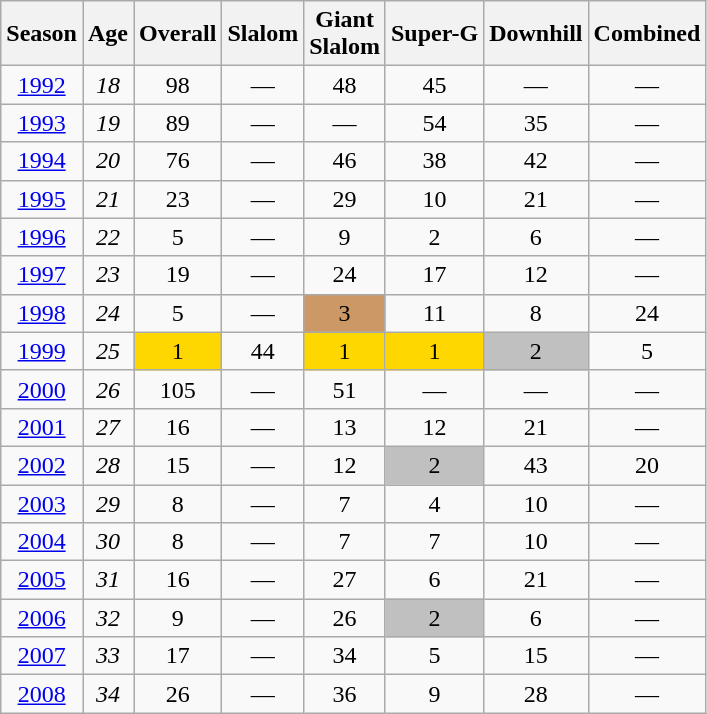<table class=wikitable style="text-align:center">
<tr>
<th>Season</th>
<th>Age</th>
<th>Overall</th>
<th>Slalom</th>
<th>Giant<br>Slalom</th>
<th>Super-G</th>
<th>Downhill</th>
<th>Combined</th>
</tr>
<tr>
<td><a href='#'>1992</a></td>
<td><em>18</em></td>
<td>98</td>
<td>—</td>
<td>48</td>
<td>45</td>
<td>—</td>
<td>—</td>
</tr>
<tr>
<td><a href='#'>1993</a></td>
<td><em>19</em></td>
<td>89</td>
<td>—</td>
<td>—</td>
<td>54</td>
<td>35</td>
<td>—</td>
</tr>
<tr>
<td><a href='#'>1994</a></td>
<td><em>20</em></td>
<td>76</td>
<td>—</td>
<td>46</td>
<td>38</td>
<td>42</td>
<td>—</td>
</tr>
<tr>
<td><a href='#'>1995</a></td>
<td><em>21</em></td>
<td>23</td>
<td>—</td>
<td>29</td>
<td>10</td>
<td>21</td>
<td>—</td>
</tr>
<tr>
<td><a href='#'>1996</a></td>
<td><em>22</em></td>
<td>5</td>
<td>—</td>
<td>9</td>
<td>2</td>
<td>6</td>
<td>—</td>
</tr>
<tr>
<td><a href='#'>1997</a></td>
<td><em>23</em></td>
<td>19</td>
<td>—</td>
<td>24</td>
<td>17</td>
<td>12</td>
<td>—</td>
</tr>
<tr>
<td><a href='#'>1998</a></td>
<td><em>24</em></td>
<td>5</td>
<td>—</td>
<td bgcolor="cc9966">3</td>
<td>11</td>
<td>8</td>
<td>24</td>
</tr>
<tr>
<td><a href='#'>1999</a></td>
<td><em>25</em></td>
<td bgcolor="gold">1</td>
<td>44</td>
<td bgcolor="gold">1</td>
<td bgcolor="gold">1</td>
<td bgcolor="silver">2</td>
<td>5</td>
</tr>
<tr>
<td><a href='#'>2000</a></td>
<td><em>26</em></td>
<td>105</td>
<td>—</td>
<td>51</td>
<td>—</td>
<td>—</td>
<td>—</td>
</tr>
<tr>
<td><a href='#'>2001</a></td>
<td><em>27</em></td>
<td>16</td>
<td>—</td>
<td>13</td>
<td>12</td>
<td>21</td>
<td>—</td>
</tr>
<tr>
<td><a href='#'>2002</a></td>
<td><em>28</em></td>
<td>15</td>
<td>—</td>
<td>12</td>
<td bgcolor="silver">2</td>
<td>43</td>
<td>20</td>
</tr>
<tr>
<td><a href='#'>2003</a></td>
<td><em>29</em></td>
<td>8</td>
<td>—</td>
<td>7</td>
<td>4</td>
<td>10</td>
<td>—</td>
</tr>
<tr>
<td><a href='#'>2004</a></td>
<td><em>30</em></td>
<td>8</td>
<td>—</td>
<td>7</td>
<td>7</td>
<td>10</td>
<td>—</td>
</tr>
<tr>
<td><a href='#'>2005</a></td>
<td><em>31</em></td>
<td>16</td>
<td>—</td>
<td>27</td>
<td>6</td>
<td>21</td>
<td>—</td>
</tr>
<tr>
<td><a href='#'>2006</a></td>
<td><em>32</em></td>
<td>9</td>
<td>—</td>
<td>26</td>
<td bgcolor="silver">2</td>
<td>6</td>
<td>—</td>
</tr>
<tr>
<td><a href='#'>2007</a></td>
<td><em>33</em></td>
<td>17</td>
<td>—</td>
<td>34</td>
<td>5</td>
<td>15</td>
<td>—</td>
</tr>
<tr>
<td><a href='#'>2008</a></td>
<td><em>34</em></td>
<td>26</td>
<td>—</td>
<td>36</td>
<td>9</td>
<td>28</td>
<td>—</td>
</tr>
</table>
